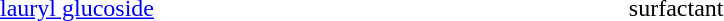<table cellpadding="8">
<tr valign="top">
<td width="20%"><a href='#'>lauryl glucoside</a></td>
<td width="50%"></td>
<td width="30%">surfactant</td>
</tr>
<tr valign="top">
</tr>
</table>
